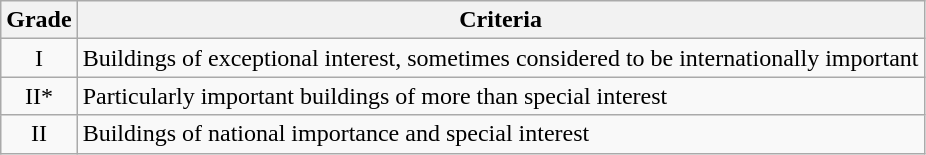<table class="wikitable">
<tr>
<th>Grade</th>
<th>Criteria</th>
</tr>
<tr>
<td align="center" >I</td>
<td>Buildings of exceptional interest, sometimes considered to be internationally important</td>
</tr>
<tr>
<td align="center" >II*</td>
<td>Particularly important buildings of more than special interest</td>
</tr>
<tr>
<td align="center" >II</td>
<td>Buildings of national importance and special interest</td>
</tr>
</table>
